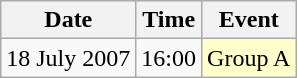<table class = "wikitable" style="text-align:center;">
<tr>
<th>Date</th>
<th>Time</th>
<th>Event</th>
</tr>
<tr>
<td>18 July 2007</td>
<td>16:00</td>
<td bgcolor=ffffcc>Group A</td>
</tr>
</table>
